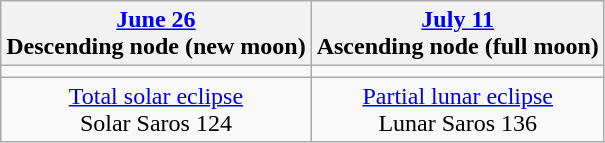<table class="wikitable">
<tr>
<th><a href='#'>June 26</a><br>Descending node (new moon)<br></th>
<th><a href='#'>July 11</a><br>Ascending node (full moon)<br></th>
</tr>
<tr>
<td></td>
<td></td>
</tr>
<tr align=center>
<td><a href='#'>Total solar eclipse</a><br>Solar Saros 124</td>
<td><a href='#'>Partial lunar eclipse</a><br>Lunar Saros 136</td>
</tr>
</table>
